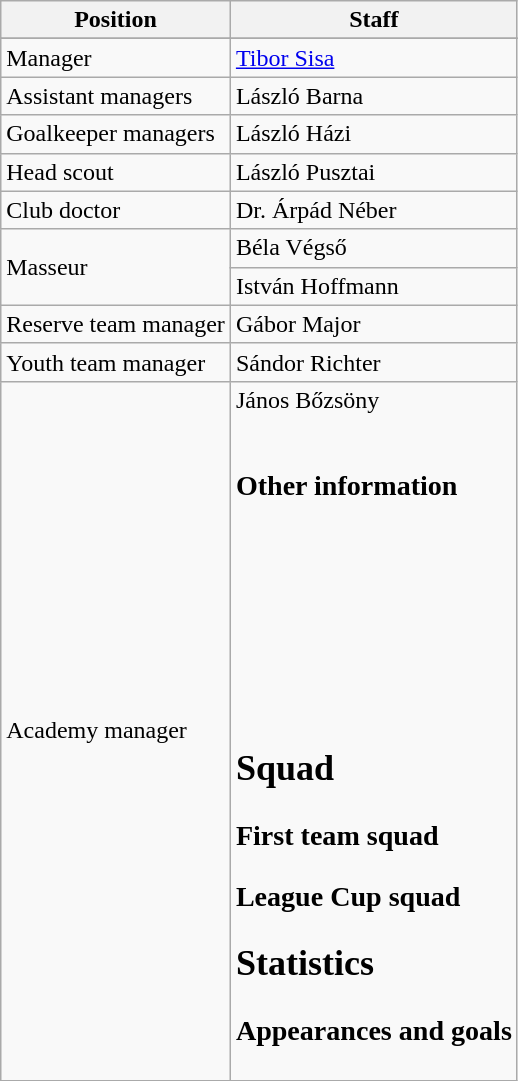<table class="wikitable">
<tr>
<th>Position</th>
<th>Staff</th>
</tr>
<tr>
</tr>
<tr>
<td>Manager</td>
<td> <a href='#'>Tibor Sisa</a></td>
</tr>
<tr>
<td rowspan="1">Assistant managers</td>
<td> László Barna</td>
</tr>
<tr>
<td rowspan="1">Goalkeeper managers</td>
<td> László Házi</td>
</tr>
<tr>
<td>Head scout</td>
<td> László Pusztai</td>
</tr>
<tr>
<td rowspan="1">Club doctor</td>
<td> Dr. Árpád Néber</td>
</tr>
<tr>
<td rowspan="2">Masseur</td>
<td> Béla Végső</td>
</tr>
<tr>
<td> István Hoffmann</td>
</tr>
<tr>
<td>Reserve team manager</td>
<td> Gábor Major</td>
</tr>
<tr>
<td>Youth team manager</td>
<td> Sándor Richter</td>
</tr>
<tr>
<td>Academy manager</td>
<td> János Bőzsöny<br><br><h3>Other information</h3><br><br><br><br><br><br><br><h2>Squad</h2><h3>First team squad</h3>























<h3>League Cup squad</h3>

















<h2>Statistics</h2><h3>Appearances and goals</h3>




























</td>
</tr>
</table>
